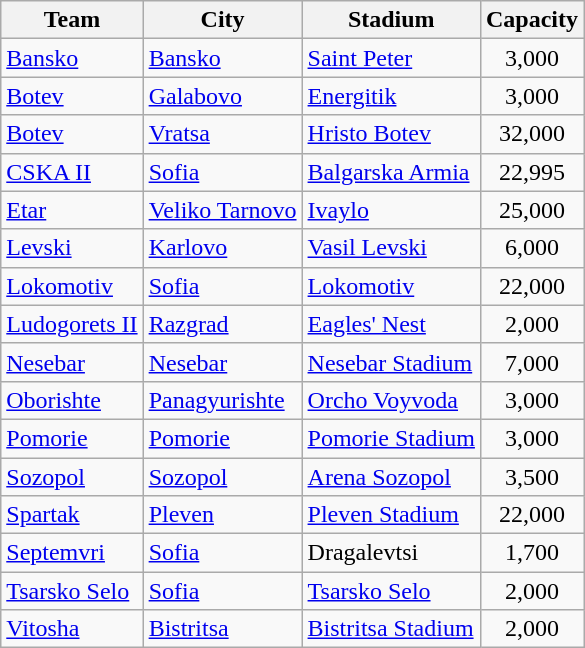<table class="wikitable sortable">
<tr>
<th>Team</th>
<th>City</th>
<th>Stadium</th>
<th>Capacity</th>
</tr>
<tr>
<td><a href='#'>Bansko</a></td>
<td><a href='#'>Bansko</a></td>
<td><a href='#'>Saint Peter</a></td>
<td align=center>3,000</td>
</tr>
<tr>
<td><a href='#'>Botev</a></td>
<td><a href='#'>Galabovo</a></td>
<td><a href='#'>Energitik</a></td>
<td align=center>3,000</td>
</tr>
<tr>
<td><a href='#'>Botev</a></td>
<td><a href='#'>Vratsa</a></td>
<td><a href='#'>Hristo Botev</a></td>
<td align=center>32,000</td>
</tr>
<tr>
<td><a href='#'>CSKA II</a></td>
<td><a href='#'>Sofia</a></td>
<td><a href='#'>Balgarska Armia</a></td>
<td align="center">22,995</td>
</tr>
<tr>
<td><a href='#'>Etar</a></td>
<td><a href='#'>Veliko Tarnovo</a></td>
<td><a href='#'>Ivaylo</a></td>
<td align=center>25,000</td>
</tr>
<tr>
<td><a href='#'>Levski</a></td>
<td><a href='#'>Karlovo</a></td>
<td><a href='#'>Vasil Levski</a></td>
<td align=center>6,000</td>
</tr>
<tr>
<td><a href='#'>Lokomotiv</a></td>
<td><a href='#'>Sofia</a></td>
<td><a href='#'>Lokomotiv</a></td>
<td align=center>22,000</td>
</tr>
<tr>
<td><a href='#'>Ludogorets II</a></td>
<td><a href='#'>Razgrad</a></td>
<td><a href='#'>Eagles' Nest</a></td>
<td align="center">2,000</td>
</tr>
<tr>
<td><a href='#'>Nesebar</a></td>
<td><a href='#'>Nesebar</a></td>
<td><a href='#'>Nesebar Stadium</a></td>
<td align=center>7,000</td>
</tr>
<tr>
<td><a href='#'>Oborishte</a></td>
<td><a href='#'>Panagyurishte</a></td>
<td><a href='#'>Orcho Voyvoda</a></td>
<td align=center>3,000</td>
</tr>
<tr>
<td><a href='#'>Pomorie</a></td>
<td><a href='#'>Pomorie</a></td>
<td><a href='#'>Pomorie Stadium</a></td>
<td align=center>3,000</td>
</tr>
<tr>
<td><a href='#'>Sozopol</a></td>
<td><a href='#'>Sozopol</a></td>
<td><a href='#'>Arena Sozopol</a></td>
<td align=center>3,500</td>
</tr>
<tr>
<td><a href='#'>Spartak</a></td>
<td><a href='#'>Pleven</a></td>
<td><a href='#'>Pleven Stadium</a></td>
<td align="center">22,000</td>
</tr>
<tr>
<td><a href='#'>Septemvri</a></td>
<td><a href='#'>Sofia</a></td>
<td>Dragalevtsi</td>
<td align="center">1,700</td>
</tr>
<tr>
<td><a href='#'>Tsarsko Selo</a></td>
<td><a href='#'>Sofia</a></td>
<td><a href='#'>Tsarsko Selo</a></td>
<td align=center>2,000</td>
</tr>
<tr>
<td><a href='#'>Vitosha</a></td>
<td><a href='#'>Bistritsa</a></td>
<td><a href='#'>Bistritsa Stadium</a></td>
<td align=center>2,000</td>
</tr>
</table>
